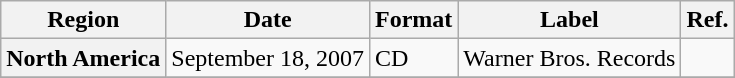<table class="wikitable plainrowheaders">
<tr>
<th scope="col">Region</th>
<th scope="col">Date</th>
<th scope="col">Format</th>
<th scope="col">Label</th>
<th scope="col">Ref.</th>
</tr>
<tr>
<th scope="row">North America</th>
<td>September 18, 2007</td>
<td>CD</td>
<td>Warner Bros. Records</td>
<td></td>
</tr>
<tr>
</tr>
</table>
